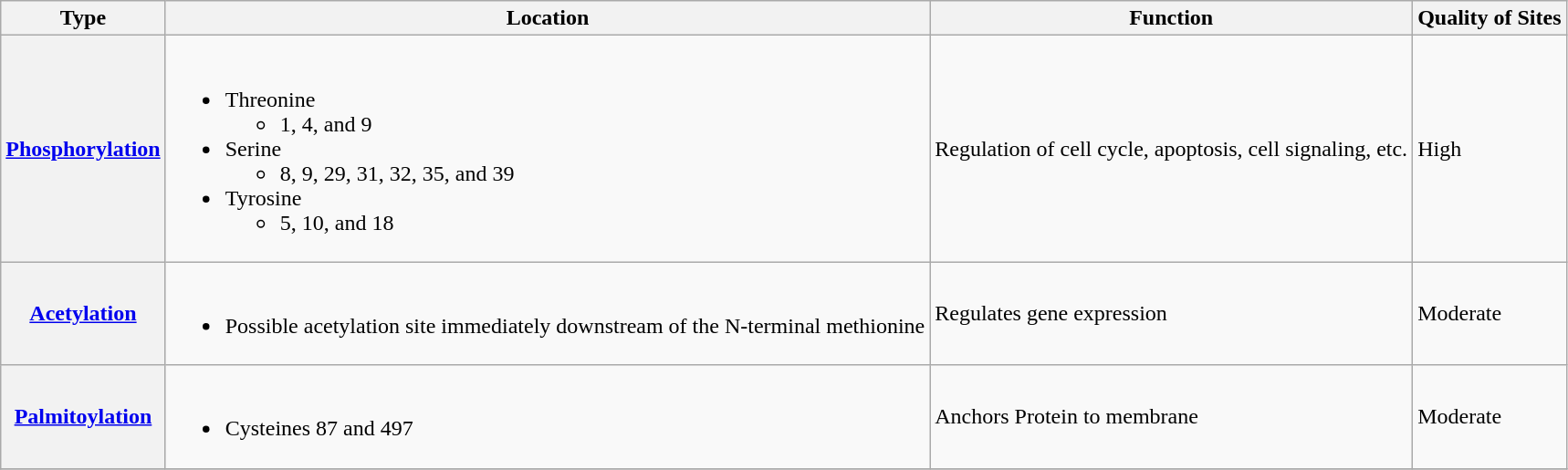<table class="wikitable">
<tr>
<th>Type</th>
<th>Location</th>
<th>Function</th>
<th>Quality of Sites</th>
</tr>
<tr>
<th><a href='#'>Phosphorylation</a></th>
<td><br><ul><li>Threonine<ul><li>1, 4, and 9</li></ul></li><li>Serine<ul><li>8, 9, 29, 31, 32, 35, and 39</li></ul></li><li>Tyrosine<ul><li>5, 10, and 18</li></ul></li></ul></td>
<td>Regulation of cell cycle, apoptosis, cell signaling, etc.</td>
<td>High</td>
</tr>
<tr>
<th><a href='#'>Acetylation</a></th>
<td><br><ul><li>Possible acetylation site immediately downstream of the N-terminal methionine</li></ul></td>
<td>Regulates gene expression</td>
<td>Moderate</td>
</tr>
<tr>
<th><a href='#'>Palmitoylation</a></th>
<td><br><ul><li>Cysteines 87 and 497</li></ul></td>
<td>Anchors Protein to membrane</td>
<td>Moderate</td>
</tr>
<tr>
</tr>
</table>
